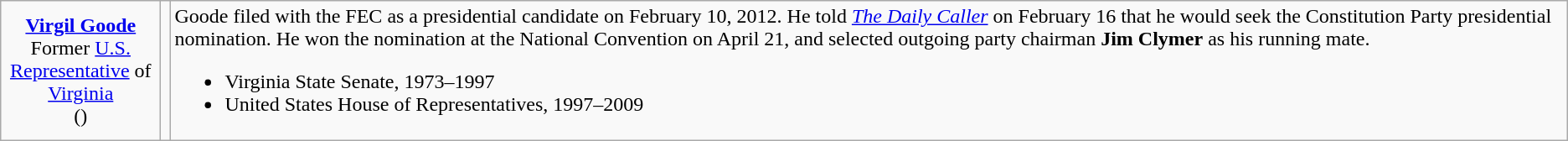<table class=wikitable>
<tr>
<td style="text-align:center; width:120px;"><strong><a href='#'>Virgil Goode</a></strong><br>Former <a href='#'>U.S. Representative</a> of <a href='#'>Virginia</a><br>()</td>
<td></td>
<td>Goode filed with the FEC as a presidential candidate on February 10, 2012. He told <em><a href='#'>The Daily Caller</a></em> on February 16 that he would seek the Constitution Party presidential nomination. He won the nomination at the National Convention on April 21, and selected outgoing party chairman <strong>Jim Clymer</strong> as his running mate.<br><ul><li>Virginia State Senate, 1973–1997</li><li>United States House of Representatives, 1997–2009</li></ul></td>
</tr>
</table>
